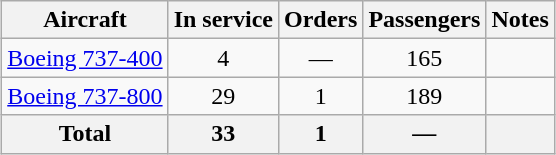<table class="wikitable" style="border-collapse:collapse;text-align:center;margin:auto;">
<tr>
<th>Aircraft</th>
<th>In service</th>
<th>Orders</th>
<th>Passengers</th>
<th>Notes</th>
</tr>
<tr>
<td><a href='#'>Boeing 737-400</a></td>
<td>4</td>
<td>—</td>
<td>165</td>
<td></td>
</tr>
<tr>
<td><a href='#'>Boeing 737-800</a></td>
<td>29</td>
<td>1</td>
<td>189</td>
<td></td>
</tr>
<tr>
<th>Total</th>
<th>33</th>
<th>1</th>
<th>—</th>
<th></th>
</tr>
</table>
